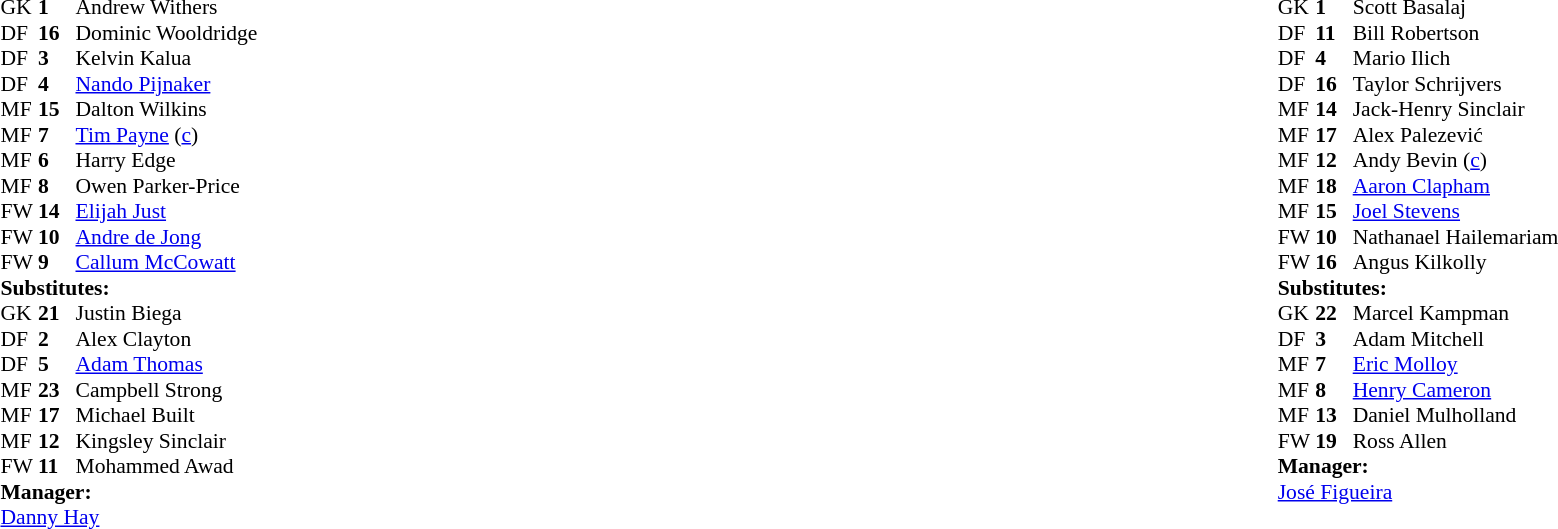<table width="100%">
<tr>
<td valign="top" width="40%"><br><table style="font-size: 90%" cellspacing="0" cellpadding="0">
<tr>
<td colspan="4"></td>
</tr>
<tr>
<th width=25></th>
<th width=25></th>
</tr>
<tr>
<td>GK</td>
<td><strong>1</strong></td>
<td>Andrew Withers</td>
<td></td>
</tr>
<tr>
<td>DF</td>
<td><strong>16</strong></td>
<td>Dominic Wooldridge</td>
<td></td>
<td></td>
</tr>
<tr>
<td>DF</td>
<td><strong>3</strong></td>
<td>Kelvin Kalua</td>
<td></td>
<td></td>
</tr>
<tr>
<td>DF</td>
<td><strong>4</strong></td>
<td><a href='#'>Nando Pijnaker</a></td>
</tr>
<tr>
<td>MF</td>
<td><strong>15</strong></td>
<td>Dalton Wilkins</td>
<td></td>
<td></td>
</tr>
<tr>
<td>MF</td>
<td><strong>7</strong></td>
<td><a href='#'>Tim Payne</a> (<a href='#'>c</a>)</td>
</tr>
<tr>
<td>MF</td>
<td><strong>6</strong></td>
<td>Harry Edge</td>
<td></td>
</tr>
<tr>
<td>MF</td>
<td><strong>8</strong></td>
<td>Owen Parker-Price</td>
</tr>
<tr>
<td>FW</td>
<td><strong>14</strong></td>
<td><a href='#'>Elijah Just</a></td>
<td></td>
<td></td>
</tr>
<tr>
<td>FW</td>
<td><strong>10</strong></td>
<td><a href='#'>Andre de Jong</a></td>
<td></td>
</tr>
<tr>
<td>FW</td>
<td><strong>9</strong></td>
<td><a href='#'>Callum McCowatt</a></td>
<td></td>
<td></td>
</tr>
<tr>
<td colspan=3><strong>Substitutes:</strong></td>
</tr>
<tr>
<td>GK</td>
<td><strong>21</strong></td>
<td>Justin Biega</td>
</tr>
<tr>
<td>DF</td>
<td><strong>2</strong></td>
<td>Alex Clayton</td>
<td></td>
<td></td>
</tr>
<tr>
<td>DF</td>
<td><strong>5</strong></td>
<td><a href='#'>Adam Thomas</a></td>
</tr>
<tr>
<td>MF</td>
<td><strong>23</strong></td>
<td>Campbell Strong</td>
<td></td>
<td></td>
</tr>
<tr>
<td>MF</td>
<td><strong>17</strong></td>
<td>Michael Built</td>
<td></td>
<td></td>
</tr>
<tr>
<td>MF</td>
<td><strong>12</strong></td>
<td>Kingsley Sinclair</td>
<td></td>
<td></td>
</tr>
<tr>
<td>FW</td>
<td><strong>11</strong></td>
<td>Mohammed Awad</td>
<td></td>
<td></td>
</tr>
<tr>
<td colspan=3><strong>Manager:</strong></td>
</tr>
<tr>
<td colspan=4><a href='#'>Danny Hay</a></td>
</tr>
</table>
</td>
<td valign="top"></td>
<td valign="top" width="50%"><br><table style="font-size: 90%" cellspacing="0" cellpadding="0" align="center">
<tr>
<td colspan="4"></td>
</tr>
<tr>
<th width=25></th>
<th width=25></th>
</tr>
<tr>
<td>GK</td>
<td><strong>1</strong></td>
<td>Scott Basalaj</td>
</tr>
<tr>
<td>DF</td>
<td><strong>11</strong></td>
<td>Bill Robertson</td>
<td></td>
<td></td>
</tr>
<tr>
<td>DF</td>
<td><strong>4</strong></td>
<td>Mario Ilich</td>
<td></td>
<td></td>
</tr>
<tr>
<td>DF</td>
<td><strong>16</strong></td>
<td>Taylor Schrijvers</td>
<td></td>
</tr>
<tr>
<td>MF</td>
<td><strong>14</strong></td>
<td>Jack-Henry Sinclair</td>
<td></td>
<td></td>
</tr>
<tr>
<td>MF</td>
<td><strong>17</strong></td>
<td>Alex Palezević</td>
<td></td>
<td></td>
</tr>
<tr>
<td>MF</td>
<td><strong>12</strong></td>
<td>Andy Bevin (<a href='#'>c</a>)</td>
<td></td>
<td></td>
</tr>
<tr>
<td>MF</td>
<td><strong>18</strong></td>
<td><a href='#'>Aaron Clapham</a></td>
<td></td>
<td></td>
</tr>
<tr>
<td>MF</td>
<td><strong>15</strong></td>
<td><a href='#'>Joel Stevens</a></td>
<td></td>
<td></td>
</tr>
<tr>
<td>FW</td>
<td><strong>10</strong></td>
<td>Nathanael Hailemariam</td>
<td></td>
<td></td>
</tr>
<tr>
<td>FW</td>
<td><strong>16</strong></td>
<td>Angus Kilkolly</td>
<td></td>
</tr>
<tr>
<td colspan=3><strong>Substitutes:</strong></td>
</tr>
<tr>
<td>GK</td>
<td><strong>22</strong></td>
<td>Marcel Kampman</td>
</tr>
<tr>
<td>DF</td>
<td><strong>3</strong></td>
<td>Adam Mitchell</td>
<td></td>
<td></td>
</tr>
<tr>
<td>MF</td>
<td><strong>7</strong></td>
<td><a href='#'>Eric Molloy</a></td>
<td></td>
<td></td>
</tr>
<tr>
<td>MF</td>
<td><strong>8</strong></td>
<td><a href='#'>Henry Cameron</a></td>
<td></td>
<td></td>
</tr>
<tr>
<td>MF</td>
<td><strong>13</strong></td>
<td>Daniel Mulholland</td>
<td></td>
<td></td>
</tr>
<tr>
<td>FW</td>
<td><strong>19</strong></td>
<td>Ross Allen</td>
<td></td>
<td></td>
</tr>
<tr>
<td colspan=3><strong>Manager:</strong></td>
</tr>
<tr>
<td colspan=4><a href='#'>José Figueira</a></td>
</tr>
</table>
</td>
</tr>
</table>
